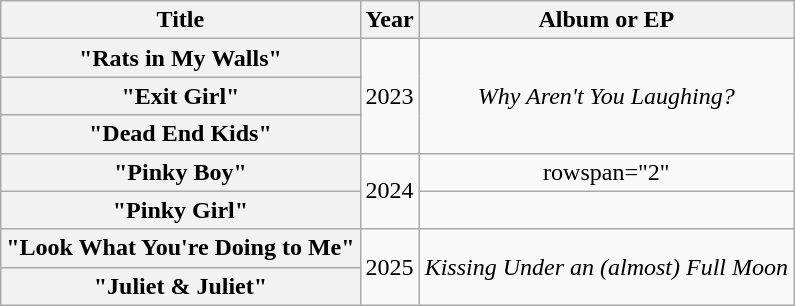<table class="wikitable plainrowheaders" style="text-align:center;">
<tr>
<th scope="col">Title</th>
<th scope="col">Year</th>
<th scope="col">Album or EP</th>
</tr>
<tr>
<th scope="row">"Rats in My Walls"</th>
<td rowspan="3">2023</td>
<td rowspan="3"><em>Why Aren't You Laughing?</em></td>
</tr>
<tr>
<th scope="row">"Exit Girl"</th>
</tr>
<tr>
<th scope="row">"Dead End Kids"</th>
</tr>
<tr>
<th scope="row">"Pinky Boy"</th>
<td rowspan="2">2024</td>
<td>rowspan="2" </td>
</tr>
<tr>
<th scope="row">"Pinky Girl"</th>
</tr>
<tr>
<th scope="row">"Look What You're Doing to Me"</th>
<td rowspan="2">2025</td>
<td rowspan="2"><em>Kissing Under an (almost) Full Moon</em></td>
</tr>
<tr>
<th scope="row">"Juliet & Juliet"</th>
</tr>
</table>
